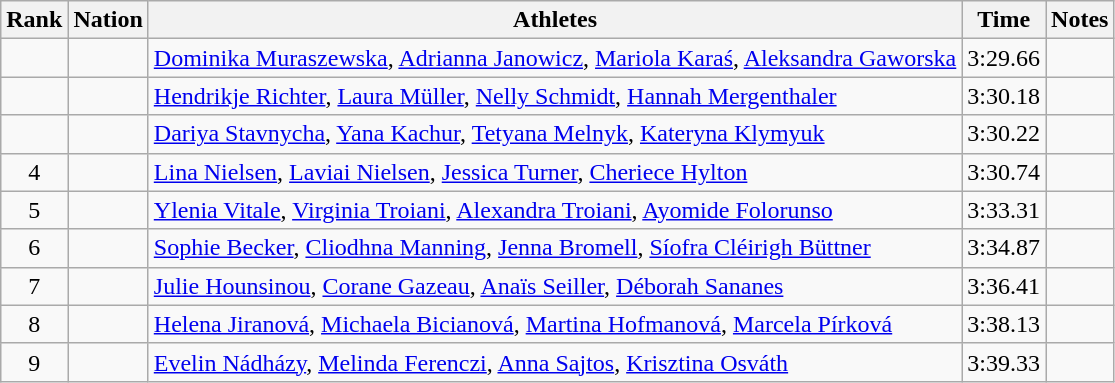<table class="wikitable sortable" style="text-align:center">
<tr>
<th>Rank</th>
<th>Nation</th>
<th>Athletes</th>
<th>Time</th>
<th>Notes</th>
</tr>
<tr>
<td></td>
<td align=left></td>
<td align=left><a href='#'>Dominika Muraszewska</a>, <a href='#'>Adrianna Janowicz</a>, <a href='#'>Mariola Karaś</a>, <a href='#'>Aleksandra Gaworska</a></td>
<td>3:29.66</td>
<td></td>
</tr>
<tr>
<td></td>
<td align=left></td>
<td align=left><a href='#'>Hendrikje Richter</a>, <a href='#'>Laura Müller</a>, <a href='#'>Nelly Schmidt</a>, <a href='#'>Hannah Mergenthaler</a></td>
<td>3:30.18</td>
<td></td>
</tr>
<tr>
<td></td>
<td align=left></td>
<td align=left><a href='#'>Dariya Stavnycha</a>, <a href='#'>Yana Kachur</a>, <a href='#'>Tetyana Melnyk</a>, <a href='#'>Kateryna Klymyuk</a></td>
<td>3:30.22</td>
<td></td>
</tr>
<tr>
<td>4</td>
<td align=left></td>
<td align=left><a href='#'>Lina Nielsen</a>, <a href='#'>Laviai Nielsen</a>, <a href='#'>Jessica Turner</a>, <a href='#'>Cheriece Hylton</a></td>
<td>3:30.74</td>
<td></td>
</tr>
<tr>
<td>5</td>
<td align=left></td>
<td align=left><a href='#'>Ylenia Vitale</a>, <a href='#'>Virginia Troiani</a>, <a href='#'>Alexandra Troiani</a>, <a href='#'>Ayomide Folorunso</a></td>
<td>3:33.31</td>
<td></td>
</tr>
<tr>
<td>6</td>
<td align=left></td>
<td align=left><a href='#'>Sophie Becker</a>, <a href='#'>Cliodhna Manning</a>, <a href='#'>Jenna Bromell</a>, <a href='#'>Síofra Cléirigh Büttner</a></td>
<td>3:34.87</td>
<td></td>
</tr>
<tr>
<td>7</td>
<td align=left></td>
<td align=left><a href='#'>Julie Hounsinou</a>, <a href='#'>Corane Gazeau</a>, <a href='#'>Anaïs Seiller</a>, <a href='#'>Déborah Sananes</a></td>
<td>3:36.41</td>
<td></td>
</tr>
<tr>
<td>8</td>
<td align=left></td>
<td align=left><a href='#'>Helena Jiranová</a>, <a href='#'>Michaela Bicianová</a>, <a href='#'>Martina Hofmanová</a>, <a href='#'>Marcela Pírková</a></td>
<td>3:38.13</td>
<td></td>
</tr>
<tr>
<td>9</td>
<td align=left></td>
<td align=left><a href='#'>Evelin Nádházy</a>, <a href='#'>Melinda Ferenczi</a>, <a href='#'>Anna Sajtos</a>, <a href='#'>Krisztina Osváth</a></td>
<td>3:39.33</td>
<td></td>
</tr>
</table>
